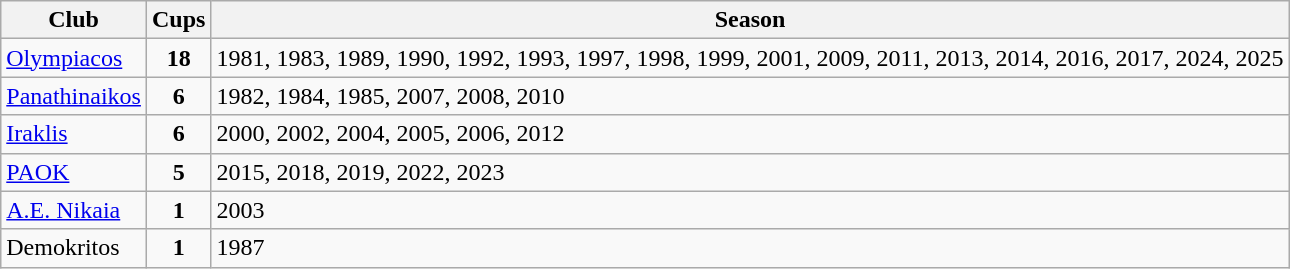<table class="wikitable">
<tr>
<th>Club</th>
<th>Cups</th>
<th>Season</th>
</tr>
<tr>
<td><a href='#'>Olympiacos</a></td>
<td style="text-align:center"><strong>18</strong></td>
<td>1981, 1983, 1989, 1990, 1992, 1993, 1997, 1998, 1999, 2001, 2009, 2011, 2013, 2014, 2016, 2017, 2024, 2025</td>
</tr>
<tr>
<td><a href='#'>Panathinaikos</a></td>
<td style="text-align:center"><strong>6</strong></td>
<td>1982, 1984, 1985, 2007, 2008, 2010</td>
</tr>
<tr>
<td><a href='#'>Iraklis</a></td>
<td style="text-align:center"><strong>6</strong></td>
<td>2000, 2002, 2004, 2005, 2006, 2012</td>
</tr>
<tr>
<td><a href='#'>PAOK</a></td>
<td style="text-align:center"><strong>5</strong></td>
<td>2015, 2018, 2019, 2022, 2023</td>
</tr>
<tr>
<td><a href='#'>A.E. Nikaia</a></td>
<td style="text-align:center"><strong>1</strong></td>
<td>2003</td>
</tr>
<tr>
<td>Demokritos</td>
<td style="text-align:center"><strong>1</strong></td>
<td>1987</td>
</tr>
</table>
